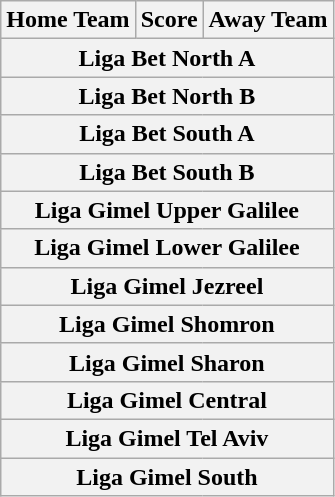<table class="wikitable" style="text-align: center">
<tr>
<th>Home Team</th>
<th>Score</th>
<th>Away Team</th>
</tr>
<tr>
<th colspan=3>Liga Bet North A<br>


</th>
</tr>
<tr>
<th colspan=3>Liga Bet North B<br>


</th>
</tr>
<tr>
<th colspan=3>Liga Bet South A<br>


</th>
</tr>
<tr>
<th colspan=3>Liga Bet South B<br>


</th>
</tr>
<tr>
<th colspan=3>Liga Gimel Upper Galilee<br>


</th>
</tr>
<tr>
<th colspan=3>Liga Gimel Lower Galilee<br>


</th>
</tr>
<tr>
<th colspan=3>Liga Gimel Jezreel<br>

</th>
</tr>
<tr>
<th colspan=3>Liga Gimel Shomron<br>


</th>
</tr>
<tr>
<th colspan=3>Liga Gimel Sharon<br>

</th>
</tr>
<tr>
<th colspan=3>Liga Gimel Central<br>

</th>
</tr>
<tr>
<th colspan=3>Liga Gimel Tel Aviv<br>


</th>
</tr>
<tr>
<th colspan=3>Liga Gimel South<br>


</th>
</tr>
</table>
